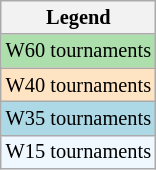<table class="wikitable" style="font-size:85%">
<tr>
<th>Legend</th>
</tr>
<tr style="background:#addfad;">
<td>W60 tournaments</td>
</tr>
<tr style="background:#ffe4c4;">
<td>W40 tournaments</td>
</tr>
<tr style="background:lightblue;">
<td>W35 tournaments</td>
</tr>
<tr style="background:#f0f8ff;">
<td>W15 tournaments</td>
</tr>
</table>
